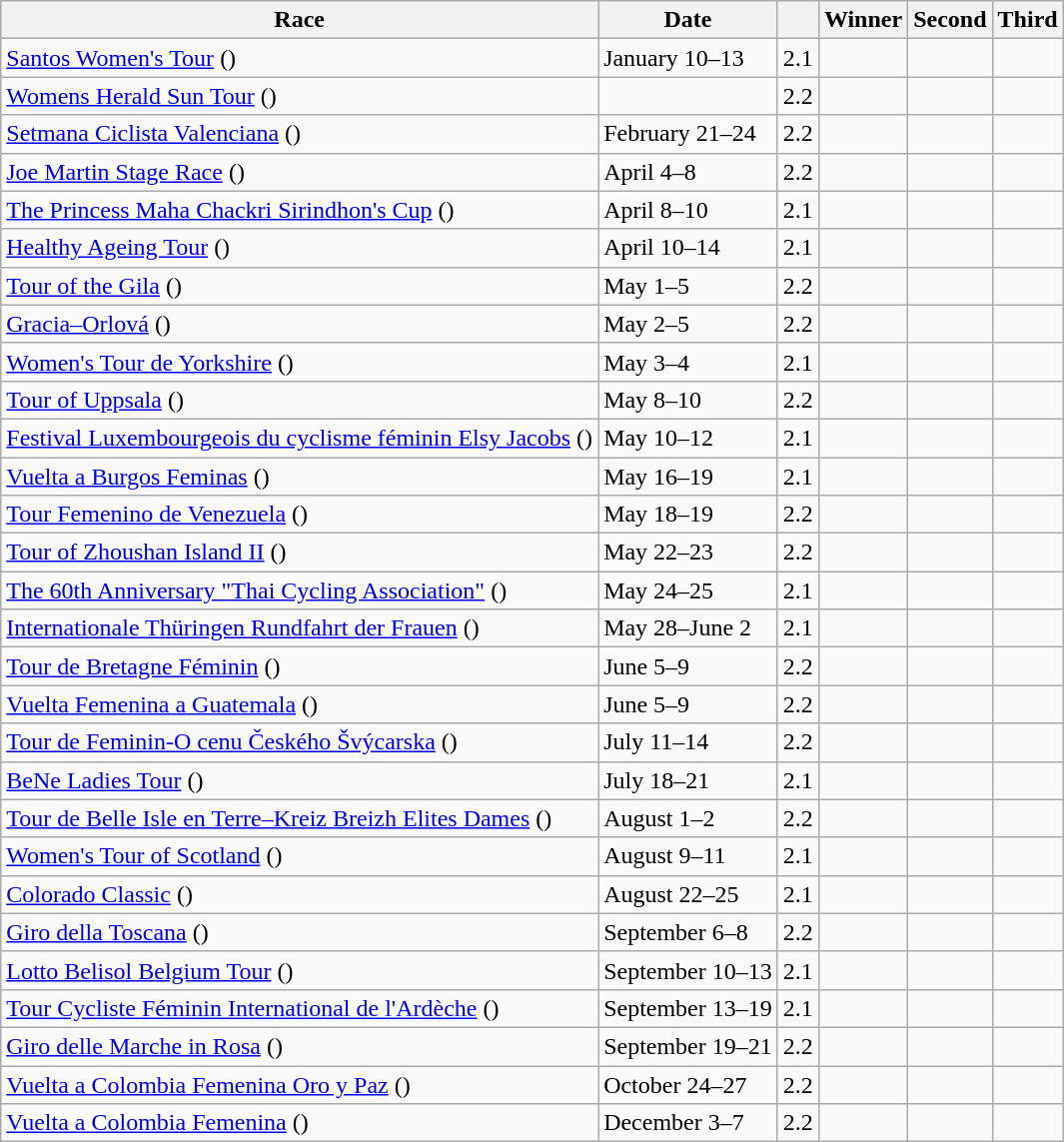<table class="wikitable sortable">
<tr>
<th>Race</th>
<th>Date</th>
<th></th>
<th>Winner</th>
<th>Second</th>
<th>Third</th>
</tr>
<tr>
<td> <a href='#'>Santos Women's Tour</a> ()</td>
<td>January 10–13</td>
<td>2.1</td>
<td></td>
<td></td>
<td></td>
</tr>
<tr>
<td> <a href='#'>Womens Herald Sun Tour</a> ()</td>
<td></td>
<td>2.2</td>
<td></td>
<td></td>
<td></td>
</tr>
<tr>
<td> <a href='#'>Setmana Ciclista Valenciana</a> ()</td>
<td>February 21–24</td>
<td>2.2</td>
<td></td>
<td></td>
<td></td>
</tr>
<tr>
<td> <a href='#'>Joe Martin Stage Race</a> ()</td>
<td>April 4–8</td>
<td>2.2</td>
<td></td>
<td></td>
<td></td>
</tr>
<tr>
<td> <a href='#'>The Princess Maha Chackri Sirindhon's Cup</a> ()</td>
<td>April 8–10</td>
<td>2.1</td>
<td></td>
<td></td>
<td></td>
</tr>
<tr>
<td> <a href='#'>Healthy Ageing Tour</a> ()</td>
<td>April 10–14</td>
<td>2.1</td>
<td></td>
<td></td>
<td></td>
</tr>
<tr>
<td> <a href='#'>Tour of the Gila</a> ()</td>
<td>May 1–5</td>
<td>2.2</td>
<td></td>
<td></td>
<td></td>
</tr>
<tr>
<td> <a href='#'>Gracia–Orlová</a> ()</td>
<td>May 2–5</td>
<td>2.2</td>
<td></td>
<td></td>
<td></td>
</tr>
<tr>
<td> <a href='#'>Women's Tour de Yorkshire</a> ()</td>
<td>May 3–4</td>
<td>2.1</td>
<td></td>
<td></td>
<td></td>
</tr>
<tr>
<td> <a href='#'>Tour of Uppsala</a> ()</td>
<td>May 8–10</td>
<td>2.2</td>
<td></td>
<td></td>
<td></td>
</tr>
<tr>
<td> <a href='#'>Festival Luxembourgeois du cyclisme féminin Elsy Jacobs</a> ()</td>
<td>May 10–12</td>
<td>2.1</td>
<td></td>
<td></td>
<td></td>
</tr>
<tr>
<td> <a href='#'>Vuelta a Burgos Feminas</a> ()</td>
<td>May 16–19</td>
<td>2.1</td>
<td></td>
<td></td>
<td></td>
</tr>
<tr>
<td> <a href='#'>Tour Femenino de Venezuela</a> ()</td>
<td>May 18–19</td>
<td>2.2</td>
<td></td>
<td></td>
<td></td>
</tr>
<tr>
<td> <a href='#'>Tour of Zhoushan Island II</a> ()</td>
<td>May 22–23</td>
<td>2.2</td>
<td></td>
<td></td>
<td></td>
</tr>
<tr>
<td> <a href='#'>The 60th Anniversary "Thai Cycling Association"</a> ()</td>
<td>May 24–25</td>
<td>2.1</td>
<td></td>
<td></td>
<td></td>
</tr>
<tr>
<td> <a href='#'>Internationale Thüringen Rundfahrt der Frauen</a> ()</td>
<td>May 28–June 2</td>
<td>2.1</td>
<td></td>
<td></td>
<td></td>
</tr>
<tr>
<td> <a href='#'>Tour de Bretagne Féminin</a> ()</td>
<td>June 5–9</td>
<td>2.2</td>
<td></td>
<td></td>
<td></td>
</tr>
<tr>
<td> <a href='#'>Vuelta Femenina a Guatemala</a> ()</td>
<td>June 5–9</td>
<td>2.2</td>
<td></td>
<td></td>
<td></td>
</tr>
<tr>
<td> <a href='#'>Tour de Feminin-O cenu Českého Švýcarska</a> ()</td>
<td>July 11–14</td>
<td>2.2</td>
<td></td>
<td></td>
<td></td>
</tr>
<tr>
<td> <a href='#'>BeNe Ladies Tour</a> ()</td>
<td>July 18–21</td>
<td>2.1</td>
<td></td>
<td></td>
<td></td>
</tr>
<tr>
<td> <a href='#'>Tour de Belle Isle en Terre–Kreiz Breizh Elites Dames</a> ()</td>
<td>August 1–2</td>
<td>2.2</td>
<td></td>
<td></td>
<td></td>
</tr>
<tr>
<td> <a href='#'>Women's Tour of Scotland</a> ()</td>
<td>August 9–11</td>
<td>2.1</td>
<td></td>
<td></td>
<td></td>
</tr>
<tr>
<td> <a href='#'>Colorado Classic</a> ()</td>
<td>August 22–25</td>
<td>2.1</td>
<td></td>
<td></td>
<td></td>
</tr>
<tr>
<td> <a href='#'>Giro della Toscana</a> ()</td>
<td>September 6–8</td>
<td>2.2</td>
<td></td>
<td></td>
<td></td>
</tr>
<tr>
<td> <a href='#'>Lotto Belisol Belgium Tour</a> ()</td>
<td>September 10–13</td>
<td>2.1</td>
<td></td>
<td></td>
<td></td>
</tr>
<tr>
<td> <a href='#'>Tour Cycliste Féminin International de l'Ardèche</a> ()</td>
<td>September 13–19</td>
<td>2.1</td>
<td></td>
<td></td>
<td></td>
</tr>
<tr>
<td> <a href='#'>Giro delle Marche in Rosa</a> ()</td>
<td>September 19–21</td>
<td>2.2</td>
<td></td>
<td></td>
<td></td>
</tr>
<tr>
<td> <a href='#'>Vuelta a Colombia Femenina Oro y Paz</a> ()</td>
<td>October 24–27</td>
<td>2.2</td>
<td></td>
<td></td>
<td></td>
</tr>
<tr>
<td> <a href='#'>Vuelta a Colombia Femenina</a> ()</td>
<td>December 3–7</td>
<td>2.2</td>
<td></td>
<td></td>
<td></td>
</tr>
</table>
